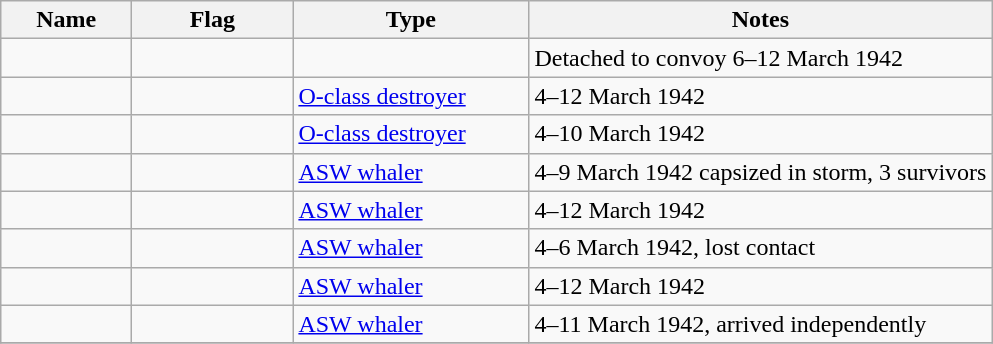<table class="wikitable sortable">
<tr>
<th scope="col" width="80px">Name</th>
<th scope="col" width="100px">Flag</th>
<th scope="col" width="150px">Type</th>
<th>Notes</th>
</tr>
<tr>
<td align="left"></td>
<td align="left"></td>
<td align="left"></td>
<td align="left">Detached to convoy 6–12 March 1942</td>
</tr>
<tr>
<td align="left"></td>
<td align="left"></td>
<td align="left"><a href='#'>O-class destroyer</a></td>
<td align="left">4–12 March 1942</td>
</tr>
<tr>
<td align="left"></td>
<td align="left"></td>
<td align="left"><a href='#'>O-class destroyer</a></td>
<td align="left">4–10 March 1942</td>
</tr>
<tr>
<td align="left"></td>
<td align="left"></td>
<td align="left"><a href='#'>ASW whaler</a></td>
<td align="left">4–9 March 1942 capsized in storm, 3 survivors</td>
</tr>
<tr>
<td align="left"></td>
<td align="left"></td>
<td align="left"><a href='#'>ASW whaler</a></td>
<td align="left">4–12 March 1942</td>
</tr>
<tr>
<td align="left"></td>
<td align="left"></td>
<td align="left"><a href='#'>ASW whaler</a></td>
<td align="left">4–6 March 1942, lost contact</td>
</tr>
<tr>
<td align="left"></td>
<td align="left"></td>
<td align="left"><a href='#'>ASW whaler</a></td>
<td align="left">4–12 March 1942</td>
</tr>
<tr>
<td align="left"></td>
<td align="left"></td>
<td align="left"><a href='#'>ASW whaler</a></td>
<td align="left">4–11 March 1942, arrived independently</td>
</tr>
<tr>
</tr>
</table>
